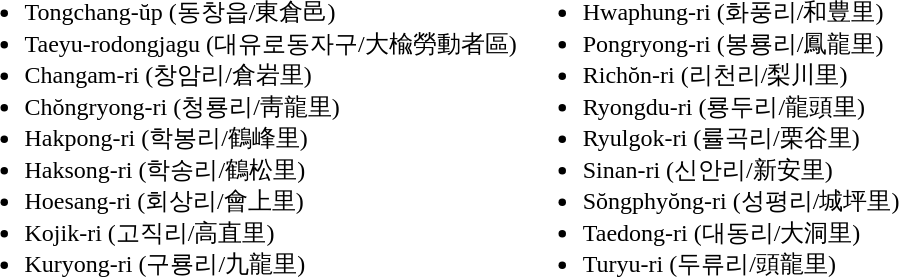<table>
<tr>
<td valign="top"><br><ul><li>Tongchang-ŭp (동창읍/東倉邑)</li><li>Taeyu-rodongjagu (대유로동자구/大楡勞動者區)</li><li>Changam-ri (창암리/倉岩里)</li><li>Chŏngryong-ri (청룡리/靑龍里)</li><li>Hakpong-ri (학봉리/鶴峰里)</li><li>Haksong-ri (학송리/鶴松里)</li><li>Hoesang-ri (회상리/會上里)</li><li>Kojik-ri (고직리/高直里)</li><li>Kuryong-ri (구룡리/九龍里)</li></ul></td>
<td valign="top"><br><ul><li>Hwaphung-ri (화풍리/和豊里)</li><li>Pongryong-ri (봉룡리/鳳龍里)</li><li>Richŏn-ri (리천리/梨川里)</li><li>Ryongdu-ri (룡두리/龍頭里)</li><li>Ryulgok-ri (률곡리/栗谷里)</li><li>Sinan-ri (신안리/新安里)</li><li>Sŏngphyŏng-ri (성평리/城坪里)</li><li>Taedong-ri (대동리/大洞里)</li><li>Turyu-ri (두류리/頭龍里)</li></ul></td>
</tr>
</table>
